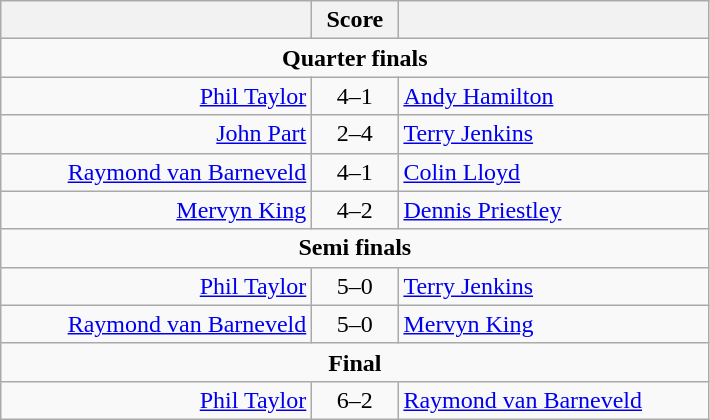<table class=wikitable style="text-align:center">
<tr>
<th width=200></th>
<th width=50>Score</th>
<th width=200></th>
</tr>
<tr align=center>
<td colspan="3"><strong>Quarter finals</strong></td>
</tr>
<tr align=left>
<td align=right><a href='#'>Phil Taylor</a> </td>
<td align=center>4–1</td>
<td> <a href='#'>Andy Hamilton</a></td>
</tr>
<tr align=left>
<td align=right><a href='#'>John Part</a> </td>
<td align=center>2–4</td>
<td> <a href='#'>Terry Jenkins</a></td>
</tr>
<tr align=left>
<td align=right><a href='#'>Raymond van Barneveld</a> </td>
<td align=center>4–1</td>
<td> <a href='#'>Colin Lloyd</a></td>
</tr>
<tr align=left>
<td align=right><a href='#'>Mervyn King</a> </td>
<td align=center>4–2</td>
<td> <a href='#'>Dennis Priestley</a></td>
</tr>
<tr align=center>
<td colspan="3"><strong>Semi finals</strong></td>
</tr>
<tr align=left>
<td align=right><a href='#'>Phil Taylor</a> </td>
<td align=center>5–0</td>
<td> <a href='#'>Terry Jenkins</a></td>
</tr>
<tr align=left>
<td align=right><a href='#'>Raymond van Barneveld</a> </td>
<td align=center>5–0</td>
<td> <a href='#'>Mervyn King</a></td>
</tr>
<tr align=center>
<td colspan="3"><strong>Final</strong></td>
</tr>
<tr align=left>
<td align=right><a href='#'>Phil Taylor</a> </td>
<td align=center>6–2</td>
<td>  <a href='#'>Raymond van Barneveld</a></td>
</tr>
</table>
